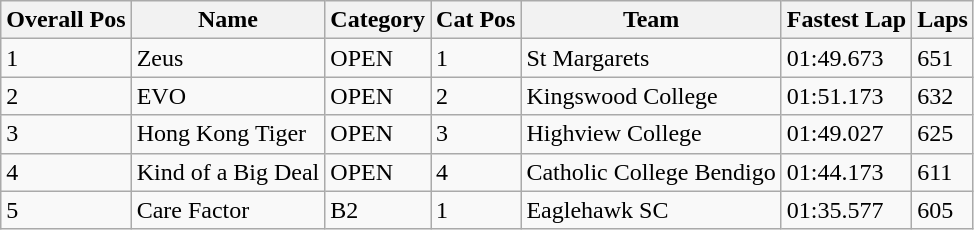<table class="wikitable sortable">
<tr>
<th>Overall Pos</th>
<th>Name</th>
<th>Category</th>
<th>Cat Pos</th>
<th>Team</th>
<th>Fastest Lap</th>
<th>Laps</th>
</tr>
<tr>
<td>1</td>
<td>Zeus</td>
<td>OPEN</td>
<td>1</td>
<td>St Margarets</td>
<td>01:49.673</td>
<td>651</td>
</tr>
<tr>
<td>2</td>
<td>EVO</td>
<td>OPEN</td>
<td>2</td>
<td>Kingswood College</td>
<td>01:51.173</td>
<td>632</td>
</tr>
<tr>
<td>3</td>
<td>Hong Kong Tiger</td>
<td>OPEN</td>
<td>3</td>
<td>Highview College</td>
<td>01:49.027</td>
<td>625</td>
</tr>
<tr>
<td>4</td>
<td>Kind of a Big Deal</td>
<td>OPEN</td>
<td>4</td>
<td>Catholic College Bendigo</td>
<td>01:44.173</td>
<td>611</td>
</tr>
<tr>
<td>5</td>
<td>Care Factor</td>
<td>B2</td>
<td>1</td>
<td>Eaglehawk SC</td>
<td>01:35.577</td>
<td>605</td>
</tr>
</table>
